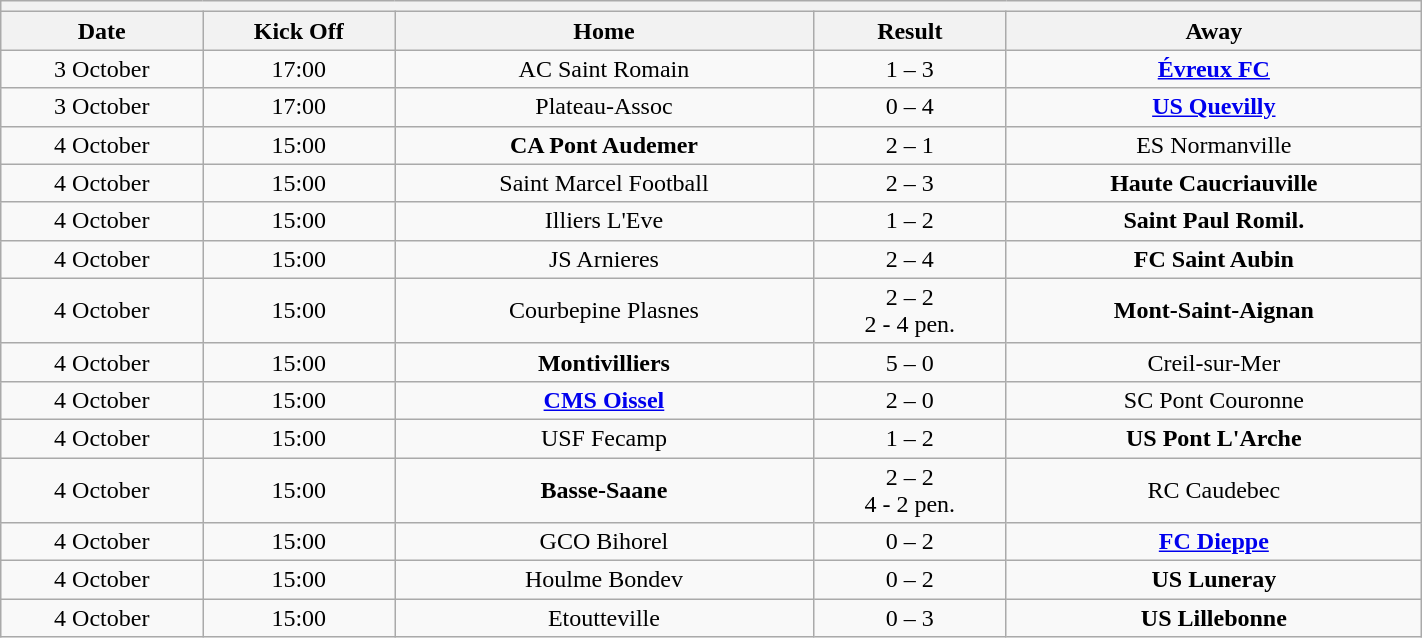<table class="wikitable collapsible collapsed" style="font-size: 100%; margin:0px;" width="75%">
<tr>
<th colspan="7" style="text-align:left;"></th>
</tr>
<tr>
<th><strong>Date</strong></th>
<th><strong>Kick Off</strong></th>
<th><strong>Home</strong></th>
<th><strong>Result</strong></th>
<th><strong>Away</strong></th>
</tr>
<tr>
<td align=center>3 October</td>
<td align=center>17:00</td>
<td align=center>AC Saint Romain</td>
<td align=center>1 – 3</td>
<td align=center><strong><a href='#'>Évreux FC</a></strong></td>
</tr>
<tr>
<td align=center>3 October</td>
<td align=center>17:00</td>
<td align=center>Plateau-Assoc</td>
<td align=center>0 – 4</td>
<td align=center><strong><a href='#'>US Quevilly</a></strong></td>
</tr>
<tr>
<td align=center>4 October</td>
<td align=center>15:00</td>
<td align=center><strong>CA Pont Audemer</strong></td>
<td align=center>2 – 1</td>
<td align=center>ES Normanville</td>
</tr>
<tr>
<td align=center>4 October</td>
<td align=center>15:00</td>
<td align=center>Saint Marcel Football</td>
<td align=center>2 – 3</td>
<td align=center><strong>Haute Caucriauville</strong></td>
</tr>
<tr>
<td align=center>4 October</td>
<td align=center>15:00</td>
<td align=center>Illiers L'Eve</td>
<td align=center>1 – 2</td>
<td align=center><strong>Saint Paul Romil.</strong></td>
</tr>
<tr>
<td align=center>4 October</td>
<td align=center>15:00</td>
<td align=center>JS Arnieres</td>
<td align=center>2 – 4</td>
<td align=center><strong>FC Saint Aubin</strong></td>
</tr>
<tr>
<td align=center>4 October</td>
<td align=center>15:00</td>
<td align=center>Courbepine Plasnes</td>
<td align=center>2 – 2 <br> 2 - 4 pen.</td>
<td align=center><strong>Mont-Saint-Aignan</strong></td>
</tr>
<tr>
<td align=center>4 October</td>
<td align=center>15:00</td>
<td align=center><strong>Montivilliers</strong></td>
<td align=center>5 – 0</td>
<td align=center>Creil-sur-Mer</td>
</tr>
<tr>
<td align=center>4 October</td>
<td align=center>15:00</td>
<td align=center><strong><a href='#'>CMS Oissel</a></strong></td>
<td align=center>2 – 0</td>
<td align=center>SC Pont Couronne</td>
</tr>
<tr>
<td align=center>4 October</td>
<td align=center>15:00</td>
<td align=center>USF Fecamp</td>
<td align=center>1 – 2</td>
<td align=center><strong>US Pont L'Arche</strong></td>
</tr>
<tr>
<td align=center>4 October</td>
<td align=center>15:00</td>
<td align=center><strong>Basse-Saane</strong></td>
<td align=center>2 – 2 <br> 4 - 2 pen.</td>
<td align=center>RC Caudebec</td>
</tr>
<tr>
<td align=center>4 October</td>
<td align=center>15:00</td>
<td align=center>GCO Bihorel</td>
<td align=center>0 – 2</td>
<td align=center><strong><a href='#'>FC Dieppe</a></strong></td>
</tr>
<tr>
<td align=center>4 October</td>
<td align=center>15:00</td>
<td align=center>Houlme Bondev</td>
<td align=center>0 – 2</td>
<td align=center><strong>US Luneray</strong></td>
</tr>
<tr>
<td align=center>4 October</td>
<td align=center>15:00</td>
<td align=center>Etoutteville</td>
<td align=center>0 – 3</td>
<td align=center><strong>US Lillebonne</strong></td>
</tr>
</table>
